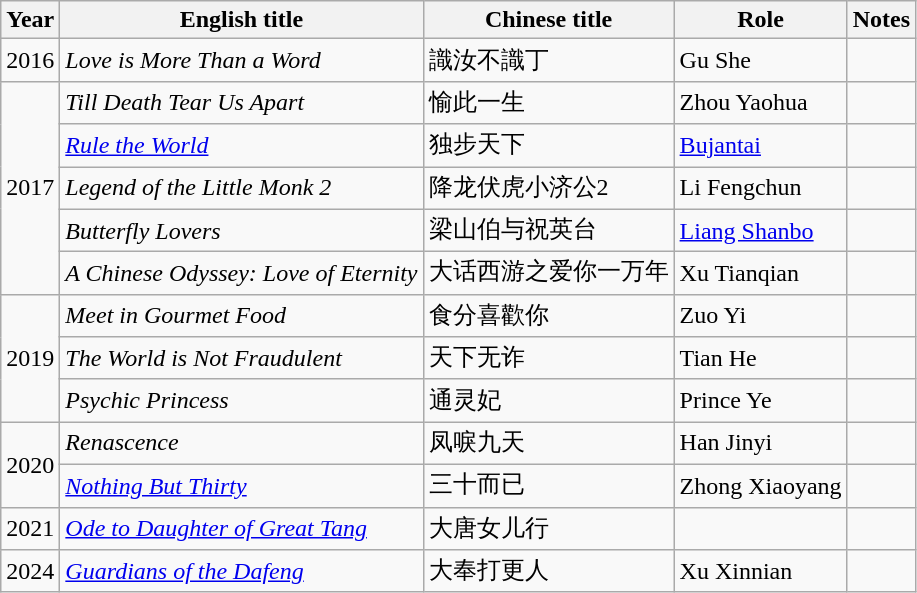<table class="wikitable">
<tr>
<th>Year</th>
<th>English title</th>
<th>Chinese title</th>
<th>Role</th>
<th>Notes</th>
</tr>
<tr>
<td>2016</td>
<td><em>Love is More Than a Word</em></td>
<td>識汝不識丁</td>
<td>Gu She</td>
<td></td>
</tr>
<tr>
<td rowspan=5>2017</td>
<td><em>Till Death Tear Us Apart</em></td>
<td>愉此一生</td>
<td>Zhou Yaohua</td>
<td></td>
</tr>
<tr>
<td><em><a href='#'>Rule the World</a></em></td>
<td>独步天下</td>
<td><a href='#'>Bujantai</a></td>
<td></td>
</tr>
<tr>
<td><em>Legend of the Little Monk 2</em></td>
<td>降龙伏虎小济公2</td>
<td>Li Fengchun</td>
<td></td>
</tr>
<tr>
<td><em>Butterfly Lovers</em></td>
<td>梁山伯与祝英台</td>
<td><a href='#'>Liang Shanbo</a></td>
<td></td>
</tr>
<tr>
<td><em>A Chinese Odyssey: Love of Eternity</em></td>
<td>大话西游之爱你一万年</td>
<td>Xu Tianqian</td>
<td></td>
</tr>
<tr>
<td rowspan=3>2019</td>
<td><em>Meet in Gourmet Food</em></td>
<td>食分喜歡你</td>
<td>Zuo Yi</td>
<td></td>
</tr>
<tr>
<td><em>The World is Not Fraudulent</em></td>
<td>天下无诈</td>
<td>Tian He</td>
<td></td>
</tr>
<tr>
<td><em>Psychic Princess</em></td>
<td>通灵妃</td>
<td>Prince Ye</td>
<td></td>
</tr>
<tr>
<td rowspan="2">2020</td>
<td><em>Renascence</em></td>
<td>凤唳九天</td>
<td>Han Jinyi</td>
<td></td>
</tr>
<tr>
<td><em><a href='#'>Nothing But Thirty</a></em></td>
<td>三十而已</td>
<td>Zhong Xiaoyang</td>
<td></td>
</tr>
<tr>
<td>2021</td>
<td><em><a href='#'>Ode to Daughter of Great Tang</a></em></td>
<td>大唐女儿行</td>
<td></td>
<td></td>
</tr>
<tr>
<td>2024</td>
<td><em><a href='#'>Guardians of the Dafeng</a></em></td>
<td>大奉打更人</td>
<td>Xu Xinnian</td>
<td></td>
</tr>
</table>
